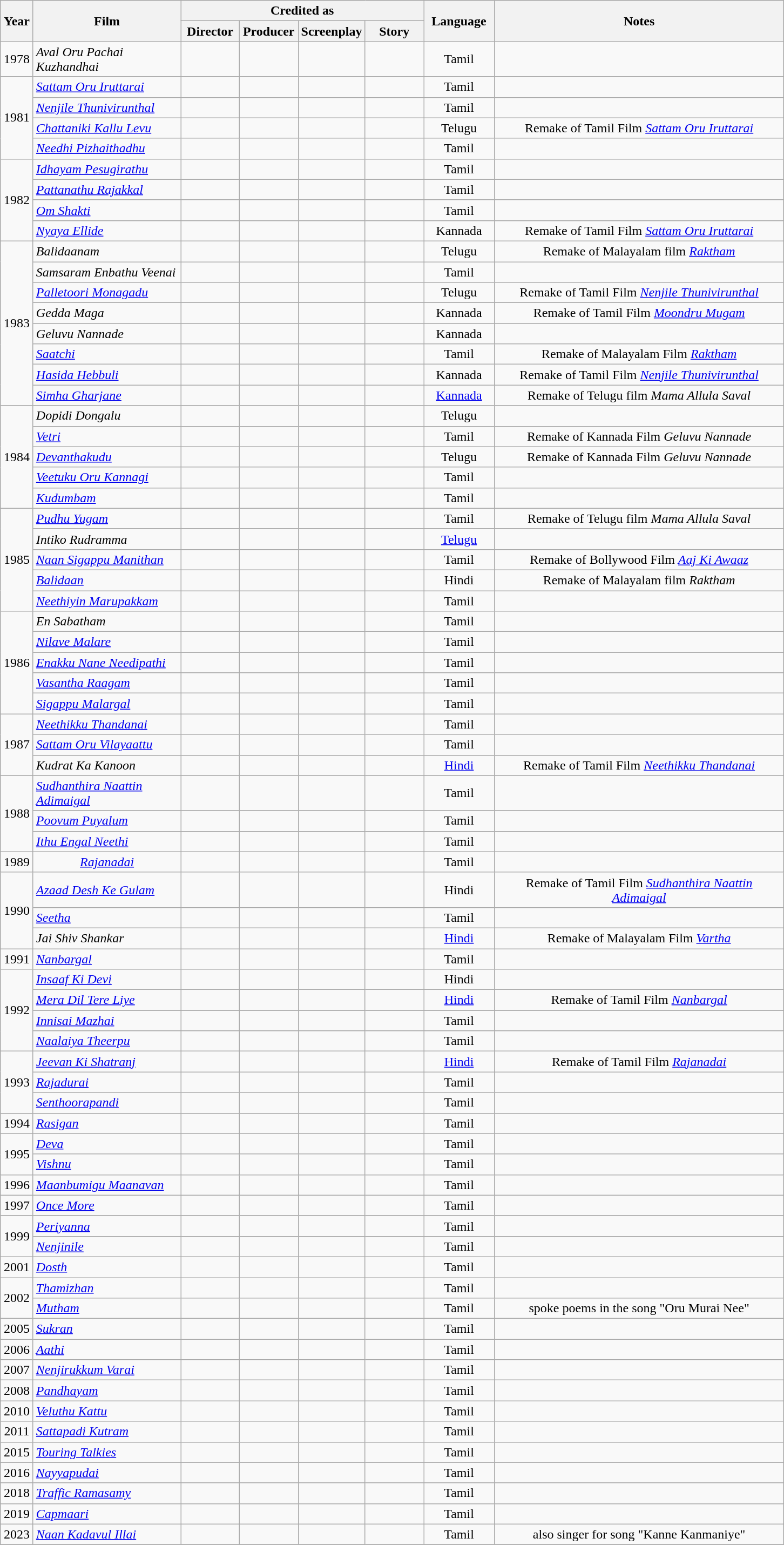<table class="wikitable sortable">
<tr>
<th rowspan="2" style="width:33px;">Year</th>
<th rowspan="2" style="width:175px;">Film</th>
<th colspan="4">Credited as</th>
<th rowspan="2" style="text-align:center; width:80px;">Language</th>
<th rowspan="2" style="text-align:center; width:350px;">Notes</th>
</tr>
<tr>
<th width=65>Director</th>
<th width=65>Producer</th>
<th width=65>Screenplay</th>
<th width=65>Story</th>
</tr>
<tr - style="text-align:center;">
<td>1978</td>
<td style="text-align:left;"><em>Aval Oru Pachai Kuzhandhai</em></td>
<td></td>
<td></td>
<td></td>
<td></td>
<td>Tamil</td>
<td></td>
</tr>
<tr style="text-align:center;">
<td rowspan="4">1981</td>
<td style="text-align:left;"><em><a href='#'>Sattam Oru Iruttarai</a></em></td>
<td></td>
<td></td>
<td style="text-align:center;"></td>
<td></td>
<td>Tamil</td>
<td></td>
</tr>
<tr style="text-align:center;">
<td style="text-align:left;"><em><a href='#'>Nenjile Thunivirunthal</a></em></td>
<td></td>
<td></td>
<td style="text-align:center;"></td>
<td></td>
<td>Tamil</td>
<td></td>
</tr>
<tr style="text-align:center;">
<td style="text-align:left;"><em><a href='#'>Chattaniki Kallu Levu</a></em></td>
<td></td>
<td></td>
<td style="text-align:center;"></td>
<td></td>
<td>Telugu</td>
<td style="text-align:center;">Remake of Tamil Film <em><a href='#'>Sattam Oru Iruttarai</a></em></td>
</tr>
<tr style="text-align:center;">
<td style="text-align:left;"><em><a href='#'>Needhi Pizhaithadhu</a></em></td>
<td></td>
<td></td>
<td style="text-align:center;"></td>
<td></td>
<td>Tamil</td>
<td></td>
</tr>
<tr style="text-align:center;">
<td rowspan="4">1982</td>
<td style="text-align:left;"><em><a href='#'>Idhayam Pesugirathu</a></em></td>
<td></td>
<td></td>
<td style="text-align:center;"></td>
<td></td>
<td>Tamil</td>
<td></td>
</tr>
<tr style="text-align:center;">
<td style="text-align:left;"><em><a href='#'>Pattanathu Rajakkal</a></em></td>
<td></td>
<td></td>
<td style="text-align:center;"></td>
<td></td>
<td>Tamil</td>
<td></td>
</tr>
<tr style="text-align:center;">
<td style="text-align:left;"><em><a href='#'>Om Shakti</a></em></td>
<td></td>
<td></td>
<td></td>
<td></td>
<td>Tamil</td>
<td></td>
</tr>
<tr style="text-align:center;">
<td style="text-align:left;"><em><a href='#'>Nyaya Ellide</a></em></td>
<td></td>
<td></td>
<td style="text-align:center;"></td>
<td></td>
<td>Kannada</td>
<td style="text-align:center;">Remake of Tamil Film <em><a href='#'>Sattam Oru Iruttarai</a></em></td>
</tr>
<tr style="text-align:center;">
<td rowspan="8">1983</td>
<td style="text-align:left;"><em>Balidaanam</em></td>
<td></td>
<td></td>
<td></td>
<td></td>
<td>Telugu</td>
<td style="text-align:center;">Remake of Malayalam film <em><a href='#'>Raktham</a></em></td>
</tr>
<tr style="text-align:center;">
<td style="text-align:left;"><em>Samsaram Enbathu Veenai</em></td>
<td></td>
<td></td>
<td></td>
<td></td>
<td>Tamil</td>
<td></td>
</tr>
<tr style="text-align:center;">
<td style="text-align:left;"><em><a href='#'>Palletoori Monagadu</a></em></td>
<td></td>
<td></td>
<td></td>
<td></td>
<td>Telugu</td>
<td style="text-align:center;">Remake of  Tamil Film <em><a href='#'>Nenjile Thunivirunthal</a></em></td>
</tr>
<tr style="text-align:center;">
<td style="text-align:left;"><em>Gedda Maga</em></td>
<td></td>
<td></td>
<td></td>
<td></td>
<td>Kannada</td>
<td style="text-align:center;">Remake of  Tamil Film <em><a href='#'>Moondru Mugam</a></em></td>
</tr>
<tr style="text-align:center;">
<td style="text-align:left;"><em>Geluvu Nannade</em></td>
<td></td>
<td></td>
<td></td>
<td></td>
<td>Kannada</td>
<td style="text-align:left;"></td>
</tr>
<tr style="text-align:center;">
<td style="text-align:left;"><em><a href='#'>Saatchi</a></em></td>
<td></td>
<td></td>
<td style="text-align:center;"></td>
<td></td>
<td>Tamil</td>
<td style="text-align:center;">Remake of Malayalam Film <em><a href='#'>Raktham</a></em></td>
</tr>
<tr style="text-align:center;">
<td style="text-align:left;"><em><a href='#'>Hasida Hebbuli</a></em></td>
<td></td>
<td></td>
<td style="text-align:center;"></td>
<td></td>
<td>Kannada</td>
<td style="text-align:center;">Remake of Tamil Film <em><a href='#'>Nenjile Thunivirunthal</a></em></td>
</tr>
<tr style="text-align:center;">
<td style="text-align:left;"><em><a href='#'>Simha Gharjane</a></em></td>
<td></td>
<td></td>
<td style="text-align:center;"></td>
<td></td>
<td><a href='#'>Kannada</a></td>
<td style="text-align:center;">Remake of Telugu film <em>Mama Allula Saval</em></td>
</tr>
<tr style="text-align:center;">
<td rowspan="5">1984</td>
<td style="text-align:left;"><em>Dopidi Dongalu</em></td>
<td></td>
<td></td>
<td></td>
<td></td>
<td>Telugu</td>
<td></td>
</tr>
<tr style="text-align:center;">
<td style="text-align:left;"><em><a href='#'>Vetri</a></em></td>
<td></td>
<td></td>
<td></td>
<td></td>
<td>Tamil</td>
<td style="text-align:center;">Remake of Kannada Film <em>Geluvu Nannade</em></td>
</tr>
<tr style="text-align:center;">
<td style="text-align:left;"><em><a href='#'>Devanthakudu</a></em></td>
<td></td>
<td></td>
<td></td>
<td></td>
<td>Telugu</td>
<td style="text-align:center;">Remake of Kannada Film <em>Geluvu Nannade</em></td>
</tr>
<tr style="text-align:center;">
<td style="text-align:left;"><em><a href='#'>Veetuku Oru Kannagi</a></em></td>
<td></td>
<td></td>
<td></td>
<td></td>
<td>Tamil</td>
<td></td>
</tr>
<tr style="text-align:center;">
<td style="text-align:left;"><em><a href='#'>Kudumbam</a></em></td>
<td></td>
<td></td>
<td style="text-align:center;"></td>
<td></td>
<td>Tamil</td>
<td></td>
</tr>
<tr style="text-align:center;">
<td rowspan="5">1985</td>
<td style="text-align:left;"><em><a href='#'>Pudhu Yugam</a></em></td>
<td></td>
<td></td>
<td style="text-align:center;"></td>
<td></td>
<td>Tamil</td>
<td style="text-align:center;">Remake of Telugu film <em>Mama Allula Saval </em></td>
</tr>
<tr style="text-align:center;">
<td style="text-align:left;"><em>Intiko Rudramma</em></td>
<td></td>
<td></td>
<td></td>
<td></td>
<td><a href='#'>Telugu</a></td>
<td></td>
</tr>
<tr style="text-align:center;">
<td style="text-align:left;"><em><a href='#'>Naan Sigappu Manithan</a></em></td>
<td></td>
<td></td>
<td style="text-align:center;"></td>
<td></td>
<td>Tamil</td>
<td style="text-align:center;">Remake of Bollywood Film <em><a href='#'>Aaj Ki Awaaz</a></em></td>
</tr>
<tr style="text-align:center;">
<td style="text-align:left;"><em><a href='#'>Balidaan</a></em></td>
<td></td>
<td></td>
<td></td>
<td></td>
<td>Hindi</td>
<td style="text-align:center;">Remake of  Malayalam film <em>Raktham</em></td>
</tr>
<tr style="text-align:center;">
<td style="text-align:left;"><em><a href='#'>Neethiyin Marupakkam</a></em></td>
<td></td>
<td></td>
<td style="text-align:center;"></td>
<td></td>
<td>Tamil</td>
<td></td>
</tr>
<tr style="text-align:center;">
<td rowspan="5">1986</td>
<td style="text-align:left;"><em>En Sabatham</em></td>
<td></td>
<td></td>
<td></td>
<td></td>
<td>Tamil</td>
<td></td>
</tr>
<tr style="text-align:center;">
<td style="text-align:left;"><em><a href='#'>Nilave Malare</a></em></td>
<td></td>
<td></td>
<td></td>
<td></td>
<td>Tamil</td>
<td></td>
</tr>
<tr style="text-align:center;">
<td style="text-align:left;"><em><a href='#'>Enakku Nane Needipathi</a></em></td>
<td></td>
<td></td>
<td style="text-align:center;"></td>
<td></td>
<td>Tamil</td>
<td></td>
</tr>
<tr style="text-align:center;">
<td style="text-align:left;"><em><a href='#'>Vasantha Raagam</a></em></td>
<td></td>
<td></td>
<td style="text-align:center;"></td>
<td></td>
<td>Tamil</td>
<td></td>
</tr>
<tr style="text-align:center;">
<td style="text-align:left;"><em><a href='#'>Sigappu Malargal</a></em></td>
<td></td>
<td></td>
<td style="text-align:center;"></td>
<td></td>
<td>Tamil</td>
<td></td>
</tr>
<tr style="text-align:center;">
<td rowspan="3">1987</td>
<td style="text-align:left;"><em><a href='#'>Neethikku Thandanai</a></em></td>
<td></td>
<td></td>
<td style="text-align:center;"></td>
<td></td>
<td>Tamil</td>
<td style="text-align:left;"></td>
</tr>
<tr style="text-align:center;">
<td style="text-align:left;"><em><a href='#'>Sattam Oru Vilayaattu</a></em></td>
<td></td>
<td></td>
<td style="text-align:center;"></td>
<td></td>
<td>Tamil</td>
<td></td>
</tr>
<tr style="text-align:center;">
<td style="text-align:left;"><em>Kudrat Ka Kanoon</em></td>
<td></td>
<td></td>
<td></td>
<td></td>
<td><a href='#'>Hindi</a></td>
<td style="text-align:center;">Remake of Tamil Film <em><a href='#'>Neethikku Thandanai</a></em></td>
</tr>
<tr style="text-align:center;">
<td rowspan="3">1988</td>
<td style="text-align:left;"><em><a href='#'>Sudhanthira Naattin Adimaigal</a></em></td>
<td></td>
<td></td>
<td></td>
<td></td>
<td>Tamil</td>
<td></td>
</tr>
<tr style="text-align:center;">
<td style="text-align:left;"><em><a href='#'>Poovum Puyalum</a></em></td>
<td></td>
<td></td>
<td></td>
<td></td>
<td>Tamil</td>
<td></td>
</tr>
<tr style="text-align:center;">
<td style="text-align:left;"><em><a href='#'>Ithu Engal Neethi</a></em></td>
<td></td>
<td></td>
<td style="text-align:center;"></td>
<td></td>
<td>Tamil</td>
<td></td>
</tr>
<tr style="text-align:center;">
<td>1989</td>
<td style="text-align:center;"><em><a href='#'>Rajanadai</a></em></td>
<td></td>
<td></td>
<td style="text-align:center;"></td>
<td></td>
<td>Tamil</td>
<td style="text-align:left;"></td>
</tr>
<tr style="text-align:center;">
<td rowspan="3">1990</td>
<td style="text-align:left;"><em><a href='#'>Azaad Desh Ke Gulam</a></em></td>
<td></td>
<td></td>
<td></td>
<td></td>
<td>Hindi</td>
<td style="text-align:center;">Remake of Tamil Film <em><a href='#'>Sudhanthira Naattin Adimaigal</a></em></td>
</tr>
<tr style="text-align:center;">
<td style="text-align:left;"><em><a href='#'>Seetha</a></em></td>
<td></td>
<td></td>
<td></td>
<td></td>
<td>Tamil</td>
<td></td>
</tr>
<tr style="text-align:center;">
<td style="text-align:left;"><em>Jai Shiv Shankar</em></td>
<td></td>
<td></td>
<td></td>
<td></td>
<td><a href='#'>Hindi</a></td>
<td style="text-align:center;">Remake of Malayalam Film <em><a href='#'>Vartha</a></em></td>
</tr>
<tr style="text-align:center;">
<td>1991</td>
<td style="text-align:left;"><em><a href='#'>Nanbargal</a></em></td>
<td></td>
<td></td>
<td></td>
<td></td>
<td>Tamil</td>
<td style="text-align:left;"></td>
</tr>
<tr style="text-align:center;">
<td rowspan="4">1992</td>
<td style="text-align:left;"><em><a href='#'>Insaaf Ki Devi</a></em></td>
<td></td>
<td></td>
<td></td>
<td></td>
<td>Hindi</td>
<td></td>
</tr>
<tr style="text-align:center;">
<td style="text-align:left;"><em><a href='#'>Mera Dil Tere Liye</a></em></td>
<td></td>
<td></td>
<td></td>
<td></td>
<td><a href='#'>Hindi</a></td>
<td style="text-align:center;">Remake of Tamil Film <em><a href='#'>Nanbargal</a></em></td>
</tr>
<tr style="text-align:center;">
<td style="text-align:left;"><em><a href='#'>Innisai Mazhai</a></em></td>
<td></td>
<td></td>
<td></td>
<td></td>
<td>Tamil</td>
<td></td>
</tr>
<tr style="text-align:center;">
<td style="text-align:left;"><em><a href='#'>Naalaiya Theerpu</a></em></td>
<td></td>
<td></td>
<td style="text-align:center;"></td>
<td></td>
<td>Tamil</td>
<td></td>
</tr>
<tr style="text-align:center;">
<td rowspan="3">1993</td>
<td style="text-align:left;"><em><a href='#'>Jeevan Ki Shatranj</a></em></td>
<td></td>
<td></td>
<td style="text-align:center;"></td>
<td></td>
<td><a href='#'>Hindi</a></td>
<td style="text-align:center;">Remake of Tamil Film <em><a href='#'>Rajanadai</a></em></td>
</tr>
<tr style="text-align:center;">
<td style="text-align:left;"><em><a href='#'>Rajadurai</a></em></td>
<td></td>
<td></td>
<td style="text-align:center;"></td>
<td></td>
<td>Tamil</td>
<td></td>
</tr>
<tr style="text-align:center;">
<td style="text-align:left;"><em><a href='#'>Senthoorapandi</a></em></td>
<td></td>
<td></td>
<td style="text-align:center;"></td>
<td></td>
<td>Tamil</td>
<td style="text-align:left;"></td>
</tr>
<tr style="text-align:center;">
<td>1994</td>
<td style="text-align:left;"><em><a href='#'>Rasigan</a></em></td>
<td></td>
<td></td>
<td style="text-align:center;"></td>
<td></td>
<td>Tamil</td>
<td></td>
</tr>
<tr style="text-align:center;">
<td rowspan="2">1995</td>
<td style="text-align:left;"><em><a href='#'>Deva</a></em></td>
<td></td>
<td></td>
<td style="text-align:center;"></td>
<td></td>
<td>Tamil</td>
<td></td>
</tr>
<tr style="text-align:center;">
<td style="text-align:left;"><em><a href='#'>Vishnu</a></em></td>
<td></td>
<td></td>
<td style="text-align:center;"></td>
<td></td>
<td>Tamil</td>
<td></td>
</tr>
<tr style="text-align:center;">
<td>1996</td>
<td style="text-align:left;"><em><a href='#'>Maanbumigu Maanavan</a></em></td>
<td></td>
<td></td>
<td style="text-align:center;"></td>
<td></td>
<td>Tamil</td>
<td></td>
</tr>
<tr style="text-align:center;">
<td>1997</td>
<td style="text-align:left;"><em><a href='#'>Once More</a></em></td>
<td></td>
<td></td>
<td style="text-align:center;"></td>
<td></td>
<td>Tamil</td>
<td></td>
</tr>
<tr style="text-align:center;">
<td rowspan="2">1999</td>
<td style="text-align:left;"><em><a href='#'>Periyanna</a></em></td>
<td></td>
<td></td>
<td style="text-align:center;"></td>
<td></td>
<td>Tamil</td>
<td></td>
</tr>
<tr style="text-align:center;">
<td style="text-align:left;"><em><a href='#'>Nenjinile</a></em></td>
<td></td>
<td></td>
<td></td>
<td></td>
<td>Tamil</td>
<td></td>
</tr>
<tr style="text-align:center;">
<td>2001</td>
<td style="text-align:left;"><em><a href='#'>Dosth</a></em></td>
<td></td>
<td></td>
<td style="text-align:center;"></td>
<td></td>
<td>Tamil</td>
<td></td>
</tr>
<tr style="text-align:center;">
<td rowspan="2">2002</td>
<td style="text-align:left;"><em><a href='#'>Thamizhan</a></em></td>
<td></td>
<td></td>
<td></td>
<td></td>
<td>Tamil</td>
<td></td>
</tr>
<tr style="text-align:center;">
<td style="text-align:left;"><em><a href='#'>Mutham</a></em></td>
<td></td>
<td></td>
<td style="text-align:center;"></td>
<td></td>
<td>Tamil</td>
<td>spoke poems in the song "Oru Murai Nee"</td>
</tr>
<tr style="text-align:center;">
<td>2005</td>
<td style="text-align:left;"><em><a href='#'>Sukran</a></em></td>
<td></td>
<td></td>
<td></td>
<td></td>
<td>Tamil</td>
<td></td>
</tr>
<tr style="text-align:center;">
<td>2006</td>
<td style="text-align:left;"><em><a href='#'>Aathi</a></em></td>
<td></td>
<td style="text-align:center;"></td>
<td></td>
<td></td>
<td>Tamil</td>
<td style="text-align:left;"></td>
</tr>
<tr style="text-align:center;">
<td>2007</td>
<td style="text-align:left;"><em><a href='#'>Nenjirukkum Varai</a></em></td>
<td></td>
<td></td>
<td style="text-align:center;"></td>
<td></td>
<td>Tamil</td>
<td></td>
</tr>
<tr style="text-align:center;">
<td>2008</td>
<td style="text-align:left;"><em><a href='#'>Pandhayam</a></em></td>
<td></td>
<td></td>
<td style="text-align:center;"></td>
<td></td>
<td>Tamil</td>
<td style="text-align:left;"></td>
</tr>
<tr style="text-align:center;">
<td>2010</td>
<td style="text-align:left;"><em><a href='#'>Veluthu Kattu</a></em></td>
<td></td>
<td style="text-align:center;"></td>
<td></td>
<td></td>
<td>Tamil</td>
<td></td>
</tr>
<tr style="text-align:center;">
<td>2011</td>
<td style="text-align:left;"><em><a href='#'>Sattapadi Kutram</a></em></td>
<td></td>
<td></td>
<td></td>
<td></td>
<td>Tamil</td>
<td></td>
</tr>
<tr style="text-align:center;">
<td>2015</td>
<td style="text-align:left;"><em><a href='#'>Touring Talkies</a></em></td>
<td></td>
<td></td>
<td></td>
<td></td>
<td>Tamil</td>
<td></td>
</tr>
<tr style="text-align:center;">
<td>2016</td>
<td style="text-align:left;"><em><a href='#'>Nayyapudai</a></em></td>
<td></td>
<td></td>
<td></td>
<td></td>
<td>Tamil</td>
<td></td>
</tr>
<tr style="text-align:center;">
<td>2018</td>
<td style="text-align:left;"><em><a href='#'>Traffic Ramasamy</a></em></td>
<td></td>
<td></td>
<td></td>
<td></td>
<td>Tamil</td>
<td></td>
</tr>
<tr style="text-align:center;">
<td>2019</td>
<td style="text-align:left;"><em><a href='#'>Capmaari</a></em></td>
<td></td>
<td></td>
<td style="text-align:center;"></td>
<td></td>
<td>Tamil</td>
<td></td>
</tr>
<tr style="text-align:center;">
<td>2023</td>
<td style="text-align:left;"><em><a href='#'>Naan Kadavul Illai</a></em></td>
<td></td>
<td></td>
<td style="text-align:center;"></td>
<td></td>
<td>Tamil</td>
<td>also singer for song "Kanne Kanmaniye"</td>
</tr>
<tr - style="text-align:center;">
</tr>
</table>
